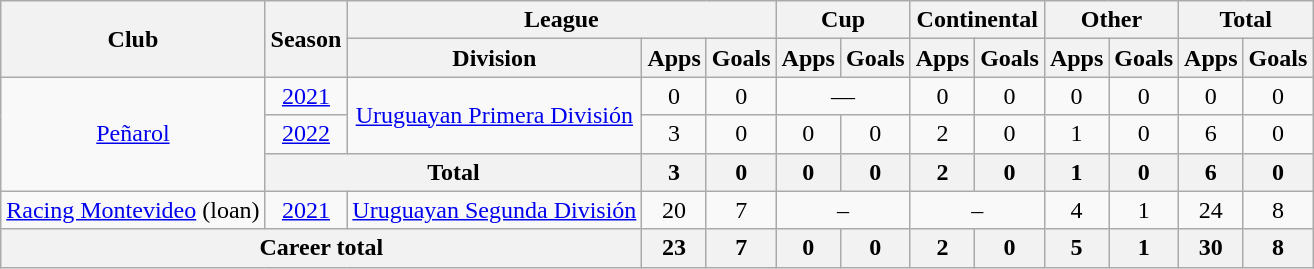<table class="wikitable" Style="text-align: center">
<tr>
<th rowspan="2">Club</th>
<th rowspan="2">Season</th>
<th colspan="3">League</th>
<th colspan="2">Cup</th>
<th colspan="2">Continental</th>
<th colspan="2">Other</th>
<th colspan="2">Total</th>
</tr>
<tr>
<th>Division</th>
<th>Apps</th>
<th>Goals</th>
<th>Apps</th>
<th>Goals</th>
<th>Apps</th>
<th>Goals</th>
<th>Apps</th>
<th>Goals</th>
<th>Apps</th>
<th>Goals</th>
</tr>
<tr>
<td rowspan="3"><a href='#'>Peñarol</a></td>
<td><a href='#'>2021</a></td>
<td rowspan="2"><a href='#'>Uruguayan Primera División</a></td>
<td>0</td>
<td>0</td>
<td colspan="2">—</td>
<td>0</td>
<td>0</td>
<td>0</td>
<td>0</td>
<td>0</td>
<td>0</td>
</tr>
<tr>
<td><a href='#'>2022</a></td>
<td>3</td>
<td>0</td>
<td>0</td>
<td>0</td>
<td>2</td>
<td>0</td>
<td>1</td>
<td>0</td>
<td>6</td>
<td>0</td>
</tr>
<tr>
<th colspan="2">Total</th>
<th>3</th>
<th>0</th>
<th>0</th>
<th>0</th>
<th>2</th>
<th>0</th>
<th>1</th>
<th>0</th>
<th>6</th>
<th>0</th>
</tr>
<tr>
<td><a href='#'>Racing Montevideo</a> (loan)</td>
<td><a href='#'>2021</a></td>
<td><a href='#'>Uruguayan Segunda División</a></td>
<td>20</td>
<td>7</td>
<td colspan="2">–</td>
<td colspan="2">–</td>
<td>4</td>
<td>1</td>
<td>24</td>
<td>8</td>
</tr>
<tr>
<th colspan="3">Career total</th>
<th>23</th>
<th>7</th>
<th>0</th>
<th>0</th>
<th>2</th>
<th>0</th>
<th>5</th>
<th>1</th>
<th>30</th>
<th>8</th>
</tr>
</table>
